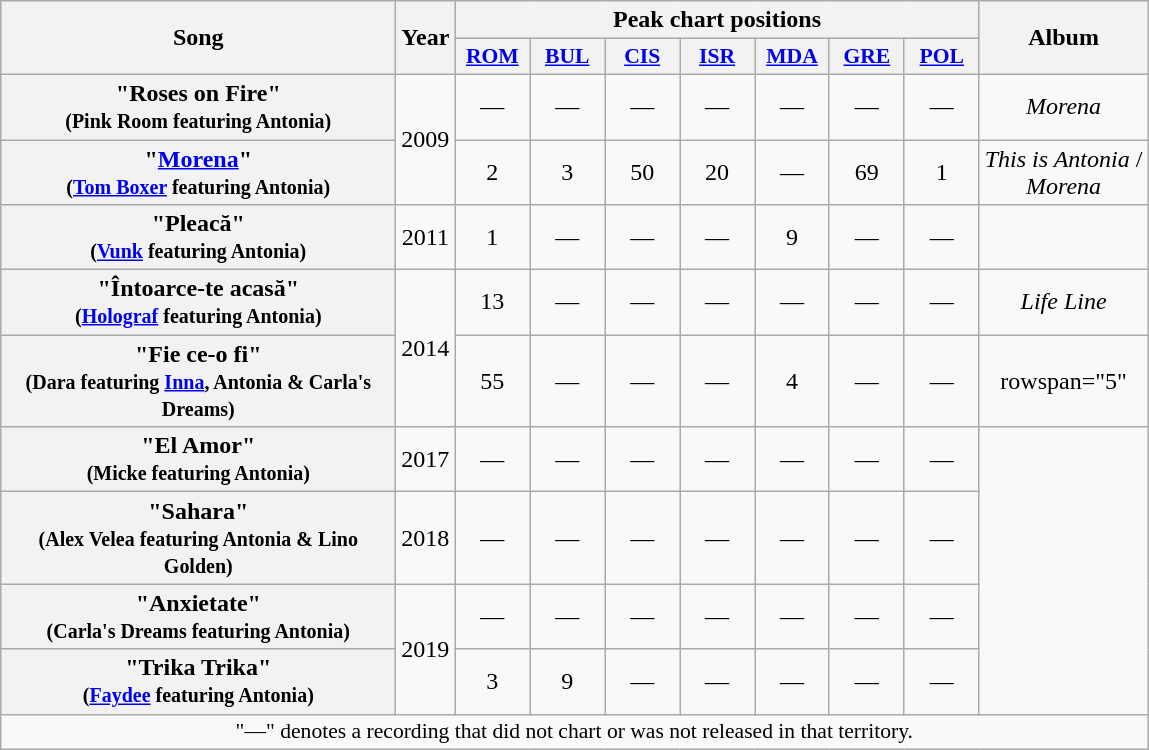<table class="wikitable plainrowheaders" style="text-align:center;" border="1">
<tr>
<th scope="col" rowspan="2" style="width:16em;">Song</th>
<th scope="col" rowspan="2">Year</th>
<th scope="col" colspan="7">Peak chart positions</th>
<th scope="col" rowspan="2">Album</th>
</tr>
<tr>
<th scope="col" style="width:3em;font-size:90%;"><a href='#'>ROM</a><br></th>
<th scope="col" style="width:3em;font-size:90%;"><a href='#'>BUL</a><br></th>
<th scope="col" style="width:3em;font-size:90%;"><a href='#'>CIS</a><br></th>
<th scope="col" style="width:3em;font-size:90%;"><a href='#'>ISR</a><br></th>
<th scope="col" style="width:3em;font-size:90%;"><a href='#'>MDA</a><br></th>
<th scope="col" style="width:3em;font-size:90%;"><a href='#'>GRE</a><br></th>
<th scope="col" style="width:3em;font-size:90%;"><a href='#'>POL</a><br></th>
</tr>
<tr>
<th scope="row">"Roses on Fire"<br><small>(Pink Room featuring Antonia)</small></th>
<td rowspan="2">2009</td>
<td>—</td>
<td>—</td>
<td>—</td>
<td>—</td>
<td>—</td>
<td>—</td>
<td>—</td>
<td><em>Morena</em></td>
</tr>
<tr>
<th scope="row">"<a href='#'>Morena</a>"<br><small>(<a href='#'>Tom Boxer</a> featuring Antonia)</small></th>
<td>2</td>
<td>3</td>
<td>50</td>
<td>20</td>
<td>—</td>
<td>69</td>
<td>1</td>
<td><em>This is Antonia</em> /<br><em>Morena</em></td>
</tr>
<tr>
<th scope="row">"Pleacă"<br><small>(<a href='#'>Vunk</a> featuring Antonia)</small></th>
<td>2011</td>
<td>1</td>
<td>—</td>
<td>—</td>
<td>—</td>
<td>9</td>
<td>—</td>
<td>—</td>
<td></td>
</tr>
<tr>
<th scope="row">"Întoarce-te acasă"<br><small>(<a href='#'>Holograf</a> featuring Antonia)</small></th>
<td rowspan="2">2014</td>
<td>13</td>
<td>—</td>
<td>—</td>
<td>—</td>
<td>—</td>
<td>—</td>
<td>—</td>
<td><em>Life Line</em></td>
</tr>
<tr>
<th scope="row">"Fie ce-o fi"<br><small>(Dara featuring <a href='#'>Inna</a>, Antonia & Carla's Dreams)</small></th>
<td>55</td>
<td>—</td>
<td>—</td>
<td>—</td>
<td>4</td>
<td>—</td>
<td>—</td>
<td>rowspan="5" </td>
</tr>
<tr>
<th scope="row">"El Amor"<br><small>(Micke featuring Antonia)</small></th>
<td rowspan="1">2017</td>
<td>—</td>
<td>—</td>
<td>—</td>
<td>—</td>
<td>—</td>
<td>—</td>
<td>—</td>
</tr>
<tr>
<th scope="row">"Sahara"<br><small>(Alex Velea featuring Antonia & Lino Golden)</small></th>
<td rowspan="1">2018</td>
<td>—</td>
<td>—</td>
<td>—</td>
<td>—</td>
<td>—</td>
<td>—</td>
<td>—</td>
</tr>
<tr>
<th scope="row">"Anxietate"<br><small>(Carla's Dreams featuring Antonia)</small></th>
<td rowspan="2">2019</td>
<td>—</td>
<td>—</td>
<td>—</td>
<td>—</td>
<td>—</td>
<td>—</td>
<td>—</td>
</tr>
<tr>
<th scope="row">"Trika Trika"<br><small>(<a href='#'>Faydee</a> featuring Antonia)</small></th>
<td>3</td>
<td>9</td>
<td>—</td>
<td>—</td>
<td>—</td>
<td>—</td>
<td>—</td>
</tr>
<tr>
<td colspan="12" style="font-size:90%">"—" denotes a recording that did not chart or was not released in that territory.</td>
</tr>
</table>
